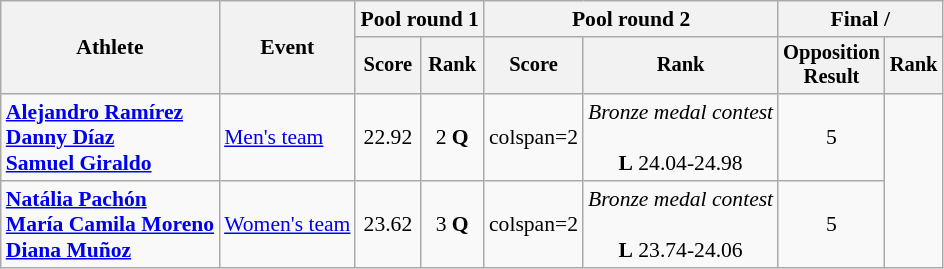<table class=wikitable style=font-size:90%;text-align:center>
<tr>
<th rowspan=2>Athlete</th>
<th rowspan=2>Event</th>
<th colspan=2>Pool round 1</th>
<th colspan=2>Pool round 2</th>
<th colspan=2>Final / </th>
</tr>
<tr style=font-size:95%>
<th>Score</th>
<th>Rank</th>
<th>Score</th>
<th>Rank</th>
<th>Opposition<br>Result</th>
<th>Rank</th>
</tr>
<tr>
<td align=left><strong><a href='#'>Alejandro Ramírez</a><br><a href='#'>Danny Díaz</a><br><a href='#'>Samuel Giraldo</a></strong></td>
<td align=left><a href='#'>Men's team</a></td>
<td>22.92</td>
<td>2 <strong>Q</strong></td>
<td>colspan=2 </td>
<td><em>Bronze medal contest</em><br><br><strong>L</strong> 24.04-24.98</td>
<td>5</td>
</tr>
<tr>
<td align=left><strong><a href='#'>Natália Pachón</a><br><a href='#'>María Camila Moreno</a><br><a href='#'>Diana Muñoz</a></strong></td>
<td align=left><a href='#'>Women's team</a></td>
<td>23.62</td>
<td>3 <strong>Q</strong></td>
<td>colspan=2 </td>
<td><em>Bronze medal contest</em><br><br><strong>L</strong> 23.74-24.06</td>
<td>5</td>
</tr>
</table>
